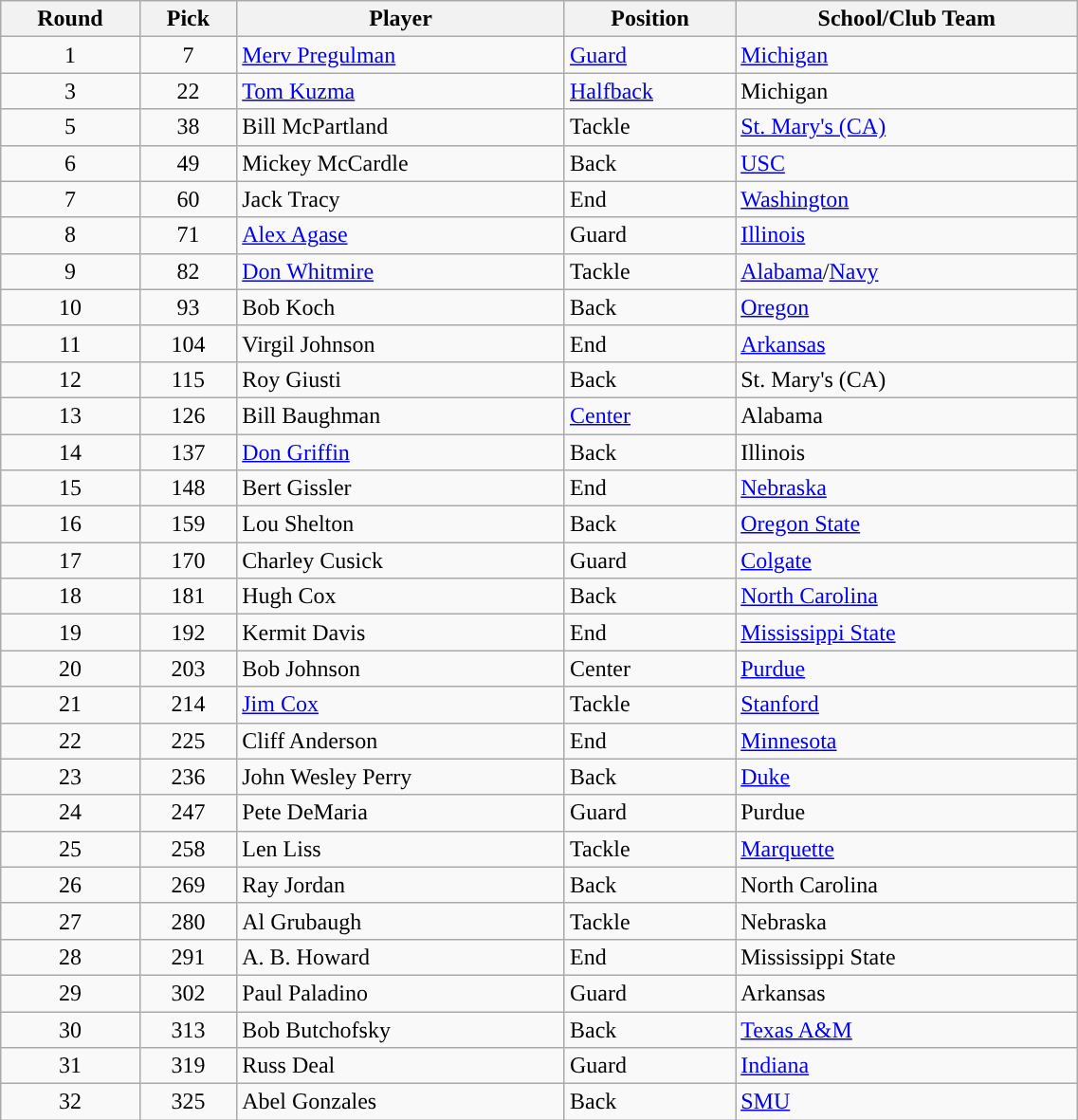<table class="wikitable sortable sortable" width="60%">
<tr>
<th>Round</th>
<th>Pick</th>
<th>Player</th>
<th>Position</th>
<th>School/Club Team</th>
</tr>
<tr>
<td style="text-align: center;">1</td>
<td style="text-align: center;">7</td>
<td><a href='#'>Merv Pregulman</a></td>
<td><a href='#'>Guard</a></td>
<td><a href='#'>Michigan</a></td>
</tr>
<tr>
<td style="text-align: center;">3</td>
<td style="text-align: center;">22</td>
<td><a href='#'>Tom Kuzma</a></td>
<td><a href='#'>Halfback</a></td>
<td>Michigan</td>
</tr>
<tr>
<td style="text-align: center;">5</td>
<td style="text-align: center;">38</td>
<td>Bill McPartland</td>
<td>Tackle</td>
<td><a href='#'>St. Mary's (CA)</a></td>
</tr>
<tr>
<td style="text-align: center;">6</td>
<td style="text-align: center;">49</td>
<td>Mickey McCardle</td>
<td>Back</td>
<td><a href='#'>USC</a></td>
</tr>
<tr>
<td style="text-align: center;">7</td>
<td style="text-align: center;">60</td>
<td>Jack Tracy</td>
<td>End</td>
<td><a href='#'>Washington</a></td>
</tr>
<tr>
<td style="text-align: center;">8</td>
<td style="text-align: center;">71</td>
<td><a href='#'>Alex Agase</a></td>
<td>Guard</td>
<td><a href='#'>Illinois</a></td>
</tr>
<tr>
<td style="text-align: center;">9</td>
<td style="text-align: center;">82</td>
<td><a href='#'>Don Whitmire</a></td>
<td>Tackle</td>
<td><a href='#'>Alabama</a>/<a href='#'>Navy</a></td>
</tr>
<tr>
<td style="text-align: center;">10</td>
<td style="text-align: center;">93</td>
<td>Bob Koch</td>
<td>Back</td>
<td><a href='#'>Oregon</a></td>
</tr>
<tr>
<td style="text-align: center;">11</td>
<td style="text-align: center;">104</td>
<td>Virgil Johnson</td>
<td>End</td>
<td><a href='#'>Arkansas</a></td>
</tr>
<tr>
<td style="text-align: center;">12</td>
<td style="text-align: center;">115</td>
<td>Roy Giusti</td>
<td>Back</td>
<td>St. Mary's (CA)</td>
</tr>
<tr>
<td style="text-align: center;">13</td>
<td style="text-align: center;">126</td>
<td>Bill Baughman</td>
<td><a href='#'>Center</a></td>
<td>Alabama</td>
</tr>
<tr>
<td style="text-align: center;">14</td>
<td style="text-align: center;">137</td>
<td><a href='#'>Don Griffin</a></td>
<td>Back</td>
<td>Illinois</td>
</tr>
<tr>
<td style="text-align: center;">15</td>
<td style="text-align: center;">148</td>
<td>Bert Gissler</td>
<td>End</td>
<td><a href='#'>Nebraska</a></td>
</tr>
<tr>
<td style="text-align: center;">16</td>
<td style="text-align: center;">159</td>
<td>Lou Shelton</td>
<td>Back</td>
<td><a href='#'>Oregon State</a></td>
</tr>
<tr>
<td style="text-align: center;">17</td>
<td style="text-align: center;">170</td>
<td>Charley Cusick</td>
<td>Guard</td>
<td><a href='#'>Colgate</a></td>
</tr>
<tr>
<td style="text-align: center;">18</td>
<td style="text-align: center;">181</td>
<td>Hugh Cox</td>
<td>Back</td>
<td><a href='#'>North Carolina</a></td>
</tr>
<tr>
<td style="text-align: center;">19</td>
<td style="text-align: center;">192</td>
<td>Kermit Davis</td>
<td>End</td>
<td><a href='#'>Mississippi State</a></td>
</tr>
<tr>
<td style="text-align: center;">20</td>
<td style="text-align: center;">203</td>
<td>Bob Johnson</td>
<td>Center</td>
<td><a href='#'>Purdue</a></td>
</tr>
<tr>
<td style="text-align: center;">21</td>
<td style="text-align: center;">214</td>
<td><a href='#'>Jim Cox</a></td>
<td>Tackle</td>
<td><a href='#'>Stanford</a></td>
</tr>
<tr>
<td style="text-align: center;">22</td>
<td style="text-align: center;">225</td>
<td>Cliff Anderson</td>
<td>End</td>
<td><a href='#'>Minnesota</a></td>
</tr>
<tr>
<td style="text-align: center;">23</td>
<td style="text-align: center;">236</td>
<td>John Wesley Perry</td>
<td>Back</td>
<td><a href='#'>Duke</a></td>
</tr>
<tr>
<td style="text-align: center;">24</td>
<td style="text-align: center;">247</td>
<td>Pete DeMaria</td>
<td>Guard</td>
<td>Purdue</td>
</tr>
<tr>
<td style="text-align: center;">25</td>
<td style="text-align: center;">258</td>
<td>Len Liss</td>
<td>Tackle</td>
<td><a href='#'>Marquette</a></td>
</tr>
<tr>
<td style="text-align: center;">26</td>
<td style="text-align: center;">269</td>
<td>Ray Jordan</td>
<td>Back</td>
<td>North Carolina</td>
</tr>
<tr>
<td style="text-align: center;">27</td>
<td style="text-align: center;">280</td>
<td>Al Grubaugh</td>
<td>Tackle</td>
<td>Nebraska</td>
</tr>
<tr>
<td style="text-align: center;">28</td>
<td style="text-align: center;">291</td>
<td>A. B. Howard</td>
<td>End</td>
<td>Mississippi State</td>
</tr>
<tr>
<td style="text-align: center;">29</td>
<td style="text-align: center;">302</td>
<td>Paul Paladino</td>
<td>Guard</td>
<td>Arkansas</td>
</tr>
<tr>
<td style="text-align: center;">30</td>
<td style="text-align: center;">313</td>
<td>Bob Butchofsky</td>
<td>Back</td>
<td><a href='#'>Texas A&M</a></td>
</tr>
<tr>
<td style="text-align: center;">31</td>
<td style="text-align: center;">319</td>
<td>Russ Deal</td>
<td>Guard</td>
<td><a href='#'>Indiana</a></td>
</tr>
<tr>
<td style="text-align: center;">32</td>
<td style="text-align: center;">325</td>
<td>Abel Gonzales</td>
<td>Back</td>
<td><a href='#'>SMU</a></td>
</tr>
</table>
